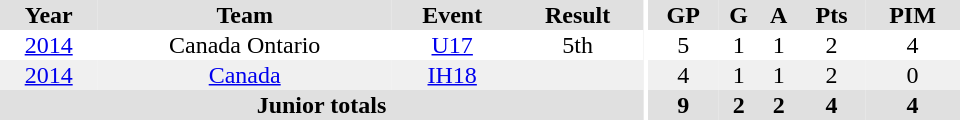<table border="0" cellpadding="1" cellspacing="0" ID="Table3" style="text-align:center; width:40em">
<tr bgcolor="#e0e0e0">
<th>Year</th>
<th>Team</th>
<th>Event</th>
<th>Result</th>
<th rowspan="99" bgcolor="#ffffff"></th>
<th>GP</th>
<th>G</th>
<th>A</th>
<th>Pts</th>
<th>PIM</th>
</tr>
<tr>
<td><a href='#'>2014</a></td>
<td>Canada Ontario</td>
<td><a href='#'>U17</a></td>
<td>5th</td>
<td>5</td>
<td>1</td>
<td>1</td>
<td>2</td>
<td>4</td>
</tr>
<tr bgcolor="#f0f0f0">
<td><a href='#'>2014</a></td>
<td><a href='#'>Canada</a></td>
<td><a href='#'>IH18</a></td>
<td></td>
<td>4</td>
<td>1</td>
<td>1</td>
<td>2</td>
<td>0</td>
</tr>
<tr bgcolor="#e0e0e0">
<th colspan="4">Junior totals</th>
<th>9</th>
<th>2</th>
<th>2</th>
<th>4</th>
<th>4</th>
</tr>
</table>
